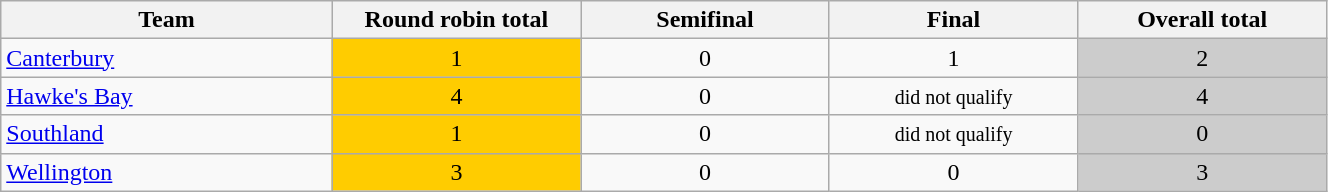<table class="wikitable" style="text-align:center" width=70%>
<tr>
<th width=20%>Team</th>
<th width=15%>Round robin total</th>
<th width=15%>Semifinal</th>
<th width=15%>Final</th>
<th width=15%>Overall total</th>
</tr>
<tr>
<td align=left><a href='#'>Canterbury</a></td>
<td bgcolor=#ffcc00>1 </td>
<td>0</td>
<td>1 </td>
<td bgcolor=#cccccc>2</td>
</tr>
<tr>
<td align=left><a href='#'>Hawke's Bay</a></td>
<td bgcolor=#ffcc00>4 </td>
<td>0</td>
<td><small>did not qualify</small></td>
<td bgcolor=#cccccc>4</td>
</tr>
<tr>
<td align=left><a href='#'>Southland</a></td>
<td bgcolor=#ffcc00>1 </td>
<td>0</td>
<td><small>did not qualify</small></td>
<td bgcolor=#cccccc>0</td>
</tr>
<tr>
<td align=left><a href='#'>Wellington</a></td>
<td bgcolor=#ffcc00>3 </td>
<td>0</td>
<td>0</td>
<td bgcolor=#cccccc>3</td>
</tr>
</table>
